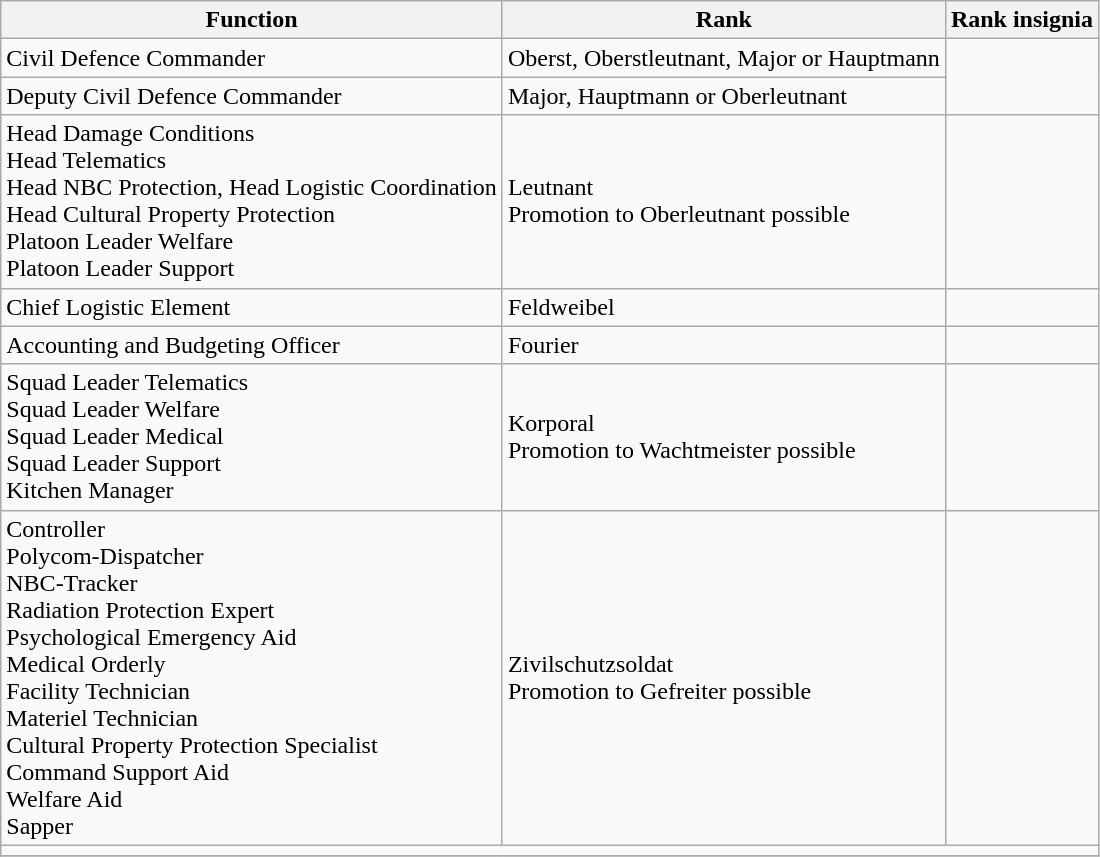<table class="wikitable">
<tr>
<th>Function</th>
<th>Rank</th>
<th>Rank insignia</th>
</tr>
<tr>
<td>Civil Defence Commander</td>
<td>Oberst, Oberstleutnant, Major or Hauptmann</td>
<td rowspan="2"></td>
</tr>
<tr>
<td>Deputy Civil Defence Commander</td>
<td>Major, Hauptmann or Oberleutnant</td>
</tr>
<tr>
<td>Head Damage Conditions<br>Head Telematics<br>Head NBC Protection, Head Logistic Coordination<br>Head Cultural Property Protection<br>Platoon Leader Welfare<br>Platoon Leader Support</td>
<td>Leutnant<br>Promotion to Oberleutnant possible</td>
<td></td>
</tr>
<tr>
<td>Chief Logistic Element</td>
<td>Feldweibel</td>
<td></td>
</tr>
<tr>
<td>Accounting and Budgeting Officer</td>
<td>Fourier</td>
<td></td>
</tr>
<tr>
<td>Squad Leader Telematics<br>Squad Leader Welfare<br>Squad Leader Medical<br>Squad Leader Support<br>Kitchen Manager</td>
<td>Korporal<br>Promotion to Wachtmeister possible</td>
<td></td>
</tr>
<tr>
<td>Controller<br>Polycom-Dispatcher<br>NBC-Tracker<br>Radiation Protection Expert<br>Psychological Emergency Aid<br>Medical Orderly<br>Facility Technician<br>Materiel Technician<br>Cultural Property Protection Specialist<br>Command Support Aid<br>Welfare Aid<br>Sapper</td>
<td>Zivilschutzsoldat<br>Promotion to Gefreiter possible</td>
<td></td>
</tr>
<tr>
<td Source: colspan=3></td>
</tr>
<tr>
</tr>
</table>
